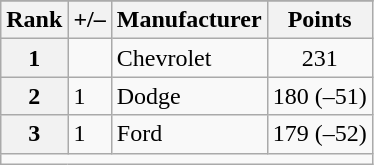<table class="wikitable">
<tr>
</tr>
<tr>
<th scope="col">Rank</th>
<th scope="col">+/–</th>
<th scope="col">Manufacturer</th>
<th scope="col">Points</th>
</tr>
<tr>
<th scope="row">1</th>
<td align="left"></td>
<td>Chevrolet</td>
<td style="text-align:center;">231</td>
</tr>
<tr>
<th scope="row">2</th>
<td align="left"> 1</td>
<td>Dodge</td>
<td style="text-align:center;">180 (–51)</td>
</tr>
<tr>
<th scope="row">3</th>
<td align="left"> 1</td>
<td>Ford</td>
<td style="text-align:center;">179 (–52)</td>
</tr>
<tr class="sortbottom">
<td colspan="9"></td>
</tr>
</table>
